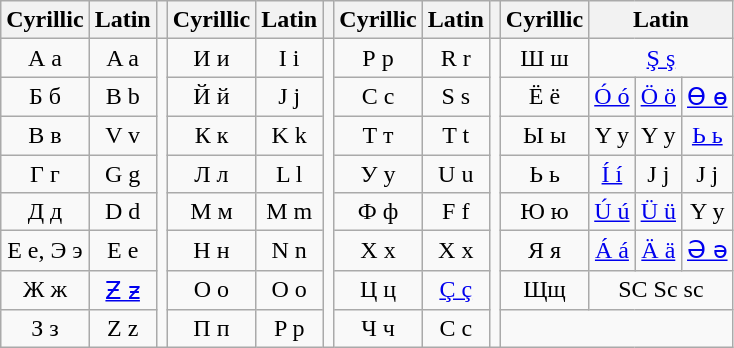<table class="wikitable" style="text-align:center;">
<tr>
<th>Cyrillic</th>
<th>Latin</th>
<th></th>
<th>Cyrillic</th>
<th>Latin</th>
<th></th>
<th>Cyrillic</th>
<th>Latin</th>
<th></th>
<th>Cyrillic</th>
<th colspan="3">Latin</th>
</tr>
<tr>
<td>А а</td>
<td>A a</td>
<td rowspan="9"></td>
<td>И и</td>
<td>I i</td>
<td rowspan="9"></td>
<td>Р р</td>
<td>R r</td>
<td rowspan="9"></td>
<td>Ш ш</td>
<td colspan="3"><a href='#'>Ş ş</a></td>
</tr>
<tr>
<td>Б б</td>
<td>B b </td>
<td>Й й</td>
<td>J j</td>
<td>С с</td>
<td>S s</td>
<td>Ё ё</td>
<td><a href='#'>Ó ó</a></td>
<td><a href='#'>Ö ö</a></td>
<td><a href='#'>Ɵ ɵ</a></td>
</tr>
<tr>
<td>В в</td>
<td>V v</td>
<td>К к</td>
<td>K k</td>
<td>Т т</td>
<td>T t</td>
<td>Ы ы</td>
<td>Y y</td>
<td>Y y</td>
<td><a href='#'>Ь ь</a></td>
</tr>
<tr>
<td>Г г</td>
<td>G g</td>
<td>Л л</td>
<td>L l</td>
<td>У у</td>
<td>U u</td>
<td>Ь ь</td>
<td><a href='#'>Í í</a></td>
<td>J j</td>
<td>J j</td>
</tr>
<tr>
<td>Д д</td>
<td>D d</td>
<td>М м</td>
<td>M m</td>
<td>Ф ф</td>
<td>F f</td>
<td>Ю ю</td>
<td><a href='#'>Ú ú</a></td>
<td><a href='#'>Ü ü</a></td>
<td>Y y</td>
</tr>
<tr>
<td>Е е, Э э</td>
<td>E e</td>
<td>Н н</td>
<td>N n</td>
<td>Х х</td>
<td>X x</td>
<td>Я я</td>
<td><a href='#'>Á á</a></td>
<td><a href='#'>Ä ä</a></td>
<td><a href='#'>Ə ə</a></td>
</tr>
<tr>
<td>Ж ж</td>
<td><a href='#'>Ƶ ƶ</a></td>
<td>О о</td>
<td>O o</td>
<td>Ц ц</td>
<td><a href='#'>Ç ç</a></td>
<td>Щщ</td>
<td colspan="3">SC Sc sc</td>
</tr>
<tr>
<td>З з</td>
<td>Z z</td>
<td>П п</td>
<td>P p</td>
<td>Ч ч</td>
<td>C c</td>
<td colspan="4"></td>
</tr>
</table>
